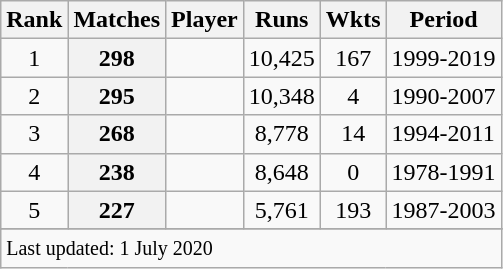<table class="wikitable plainrowheaders sortable">
<tr>
<th scope=col>Rank</th>
<th scope=col>Matches</th>
<th scope=col>Player</th>
<th scope=col>Runs</th>
<th scope=col>Wkts</th>
<th scope=col>Period</th>
</tr>
<tr>
<td align=center>1</td>
<th scope=row style=text-align:center;>298</th>
<td></td>
<td align=center>10,425</td>
<td align=center>167</td>
<td>1999-2019</td>
</tr>
<tr>
<td align=center>2</td>
<th scope=row style=text-align:center;>295</th>
<td></td>
<td align=center>10,348</td>
<td align=center>4</td>
<td>1990-2007</td>
</tr>
<tr>
<td align=center>3</td>
<th scope=row style=text-align:center;>268</th>
<td></td>
<td align=center>8,778</td>
<td align=center>14</td>
<td>1994-2011</td>
</tr>
<tr>
<td align=center>4</td>
<th scope=row style=text-align:center;>238</th>
<td></td>
<td align=center>8,648</td>
<td align=center>0</td>
<td>1978-1991</td>
</tr>
<tr>
<td align=center>5</td>
<th scope=row style=text-align:center;>227</th>
<td></td>
<td align=center>5,761</td>
<td align=center>193</td>
<td>1987-2003</td>
</tr>
<tr>
</tr>
<tr class=sortbottom>
<td colspan=6><small>Last updated: 1 July 2020</small></td>
</tr>
</table>
